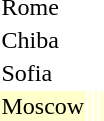<table>
<tr>
<td rowspan=2>Rome</td>
<td rowspan=2></td>
<td rowspan=2></td>
<td></td>
</tr>
<tr>
<td></td>
</tr>
<tr>
<td rowspan=2>Chiba</td>
<td rowspan=2></td>
<td rowspan=2></td>
<td></td>
</tr>
<tr>
<td></td>
</tr>
<tr>
<td rowspan=2>Sofia</td>
<td rowspan=2></td>
<td rowspan=2></td>
<td></td>
</tr>
<tr>
<td></td>
</tr>
<tr bgcolor=ffffcc>
<td>Moscow</td>
<td></td>
<td></td>
<td></td>
</tr>
</table>
